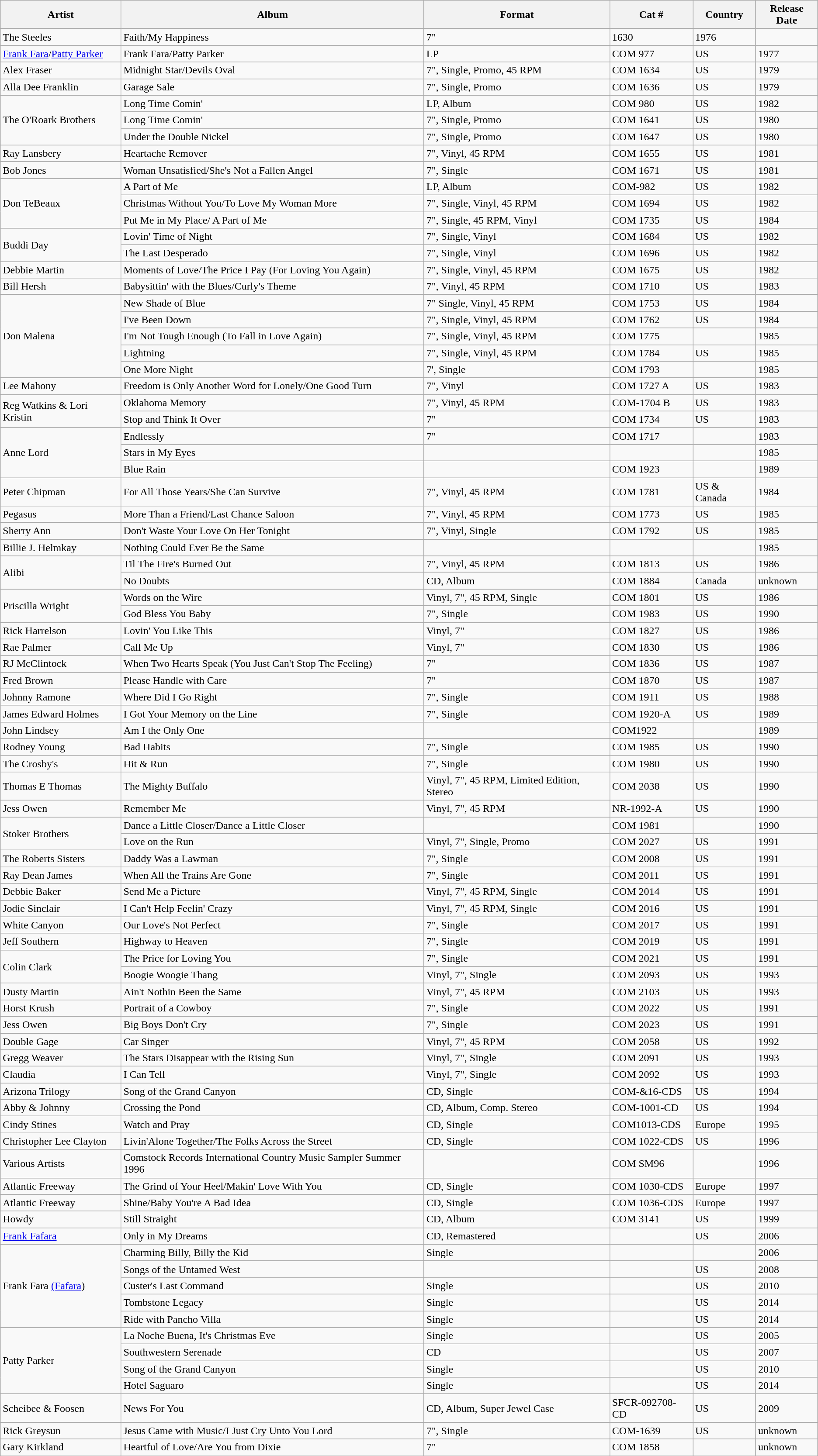<table class="wikitable">
<tr>
<th>Artist</th>
<th>Album</th>
<th>Format</th>
<th>Cat #</th>
<th>Country</th>
<th>Release Date</th>
</tr>
<tr>
<td>The Steeles</td>
<td>Faith/My Happiness</td>
<td>7"</td>
<td>1630</td>
<td>1976</td>
</tr>
<tr>
<td><a href='#'>Frank Fara</a>/<a href='#'>Patty Parker</a></td>
<td>Frank Fara/Patty Parker</td>
<td>LP</td>
<td>COM 977</td>
<td>US</td>
<td>1977</td>
</tr>
<tr>
<td>Alex Fraser</td>
<td>Midnight Star/Devils Oval</td>
<td>7", Single, Promo, 45 RPM</td>
<td>COM 1634</td>
<td>US</td>
<td>1979</td>
</tr>
<tr>
<td>Alla Dee Franklin</td>
<td>Garage Sale</td>
<td>7", Single, Promo</td>
<td>COM 1636</td>
<td>US</td>
<td>1979</td>
</tr>
<tr>
<td rowspan="3">The O'Roark Brothers</td>
<td>Long Time Comin'</td>
<td>LP, Album</td>
<td>COM 980</td>
<td>US</td>
<td>1982</td>
</tr>
<tr>
<td>Long Time Comin'</td>
<td>7", Single, Promo</td>
<td>COM 1641</td>
<td>US</td>
<td>1980</td>
</tr>
<tr>
<td>Under the Double Nickel</td>
<td>7", Single, Promo</td>
<td>COM 1647</td>
<td>US</td>
<td>1980</td>
</tr>
<tr>
<td>Ray Lansbery</td>
<td>Heartache Remover</td>
<td>7", Vinyl, 45 RPM</td>
<td>COM 1655</td>
<td>US</td>
<td>1981</td>
</tr>
<tr>
<td>Bob Jones</td>
<td>Woman Unsatisfied/She's Not a Fallen Angel</td>
<td>7", Single</td>
<td>COM 1671</td>
<td>US</td>
<td>1981</td>
</tr>
<tr>
<td rowspan="3">Don TeBeaux</td>
<td>A Part of Me</td>
<td>LP, Album</td>
<td>COM-982</td>
<td>US</td>
<td>1982</td>
</tr>
<tr>
<td>Christmas Without You/To Love My Woman More</td>
<td>7", Single, Vinyl, 45 RPM</td>
<td>COM 1694</td>
<td>US</td>
<td>1982</td>
</tr>
<tr>
<td>Put Me in My Place/ A Part of Me</td>
<td>7", Single, 45 RPM, Vinyl</td>
<td>COM 1735</td>
<td>US</td>
<td>1984</td>
</tr>
<tr>
<td rowspan="2">Buddi Day</td>
<td>Lovin' Time of Night</td>
<td>7", Single, Vinyl</td>
<td>COM 1684</td>
<td>US</td>
<td>1982</td>
</tr>
<tr>
<td>The Last Desperado</td>
<td>7", Single, Vinyl</td>
<td>COM 1696</td>
<td>US</td>
<td>1982</td>
</tr>
<tr>
<td>Debbie Martin</td>
<td>Moments of Love/The Price I Pay (For Loving You Again)</td>
<td>7", Single, Vinyl, 45 RPM</td>
<td>COM 1675</td>
<td>US</td>
<td>1982</td>
</tr>
<tr>
<td>Bill Hersh</td>
<td>Babysittin' with the Blues/Curly's Theme</td>
<td>7", Vinyl, 45 RPM</td>
<td>COM 1710</td>
<td>US</td>
<td>1983</td>
</tr>
<tr>
<td rowspan="5">Don Malena</td>
<td>New Shade of Blue</td>
<td>7"  Single, Vinyl, 45 RPM</td>
<td>COM 1753</td>
<td>US</td>
<td>1984</td>
</tr>
<tr>
<td>I've Been Down</td>
<td>7", Single, Vinyl, 45 RPM</td>
<td>COM 1762</td>
<td>US</td>
<td>1984</td>
</tr>
<tr>
<td>I'm Not Tough Enough (To Fall in Love Again)</td>
<td>7", Single, Vinyl, 45 RPM</td>
<td>COM 1775</td>
<td></td>
<td>1985</td>
</tr>
<tr>
<td>Lightning</td>
<td>7", Single, Vinyl, 45 RPM</td>
<td>COM 1784</td>
<td>US</td>
<td>1985</td>
</tr>
<tr>
<td>One More Night</td>
<td>7', Single</td>
<td>COM 1793</td>
<td></td>
<td>1985</td>
</tr>
<tr>
<td>Lee Mahony</td>
<td>Freedom is Only Another Word for Lonely/One Good Turn</td>
<td>7", Vinyl</td>
<td>COM 1727 A</td>
<td>US</td>
<td>1983</td>
</tr>
<tr>
<td rowspan="2">Reg Watkins & Lori Kristin</td>
<td>Oklahoma Memory</td>
<td>7", Vinyl, 45 RPM</td>
<td>COM-1704 B</td>
<td>US</td>
<td>1983</td>
</tr>
<tr>
<td>Stop and Think It Over</td>
<td>7"</td>
<td>COM 1734</td>
<td>US</td>
<td>1983</td>
</tr>
<tr>
<td rowspan="3">Anne Lord</td>
<td>Endlessly</td>
<td>7"</td>
<td>COM 1717</td>
<td></td>
<td>1983</td>
</tr>
<tr>
<td>Stars in My Eyes</td>
<td></td>
<td></td>
<td></td>
<td>1985</td>
</tr>
<tr>
<td>Blue Rain</td>
<td></td>
<td>COM 1923</td>
<td></td>
<td>1989</td>
</tr>
<tr>
<td>Peter Chipman</td>
<td>For All Those Years/She Can Survive</td>
<td>7", Vinyl, 45 RPM</td>
<td>COM 1781</td>
<td>US & Canada</td>
<td>1984</td>
</tr>
<tr>
<td>Pegasus</td>
<td>More Than a Friend/Last Chance Saloon</td>
<td>7", Vinyl, 45 RPM</td>
<td>COM 1773</td>
<td>US</td>
<td>1985</td>
</tr>
<tr>
<td>Sherry Ann</td>
<td>Don't Waste Your Love On Her Tonight</td>
<td>7", Vinyl, Single</td>
<td>COM 1792</td>
<td>US</td>
<td>1985</td>
</tr>
<tr>
<td>Billie J. Helmkay</td>
<td>Nothing Could Ever Be the Same</td>
<td></td>
<td></td>
<td></td>
<td>1985</td>
</tr>
<tr>
<td rowspan="2">Alibi</td>
<td>Til The Fire's Burned Out</td>
<td>7", Vinyl, 45 RPM</td>
<td>COM 1813</td>
<td>US</td>
<td>1986</td>
</tr>
<tr>
<td>No Doubts</td>
<td>CD, Album</td>
<td>COM 1884</td>
<td>Canada</td>
<td>unknown</td>
</tr>
<tr>
<td rowspan="2">Priscilla Wright</td>
<td>Words on the Wire</td>
<td>Vinyl, 7", 45 RPM, Single</td>
<td>COM 1801</td>
<td>US</td>
<td>1986</td>
</tr>
<tr>
<td>God Bless You Baby</td>
<td>7", Single</td>
<td>COM 1983</td>
<td>US</td>
<td>1990</td>
</tr>
<tr>
<td>Rick Harrelson</td>
<td>Lovin' You Like This</td>
<td>Vinyl, 7"</td>
<td>COM 1827</td>
<td>US</td>
<td>1986</td>
</tr>
<tr>
<td>Rae Palmer</td>
<td>Call Me Up</td>
<td>Vinyl, 7"</td>
<td>COM 1830</td>
<td>US</td>
<td>1986</td>
</tr>
<tr>
<td>RJ McClintock</td>
<td>When Two Hearts Speak (You Just Can't Stop The Feeling)</td>
<td>7"</td>
<td>COM 1836</td>
<td>US</td>
<td>1987</td>
</tr>
<tr>
<td>Fred Brown</td>
<td>Please Handle with Care</td>
<td>7"</td>
<td>COM 1870</td>
<td>US</td>
<td>1987</td>
</tr>
<tr>
<td>Johnny Ramone</td>
<td>Where Did I Go Right</td>
<td>7", Single</td>
<td>COM 1911</td>
<td>US</td>
<td>1988</td>
</tr>
<tr>
<td>James Edward Holmes</td>
<td>I Got Your Memory on the Line</td>
<td>7", Single</td>
<td>COM 1920-A</td>
<td>US</td>
<td>1989</td>
</tr>
<tr>
<td>John Lindsey</td>
<td>Am I the Only One</td>
<td></td>
<td>COM1922</td>
<td></td>
<td>1989</td>
</tr>
<tr>
<td>Rodney Young</td>
<td>Bad Habits</td>
<td>7", Single</td>
<td>COM 1985</td>
<td>US</td>
<td>1990</td>
</tr>
<tr>
<td>The Crosby's</td>
<td>Hit & Run</td>
<td>7", Single</td>
<td>COM 1980</td>
<td>US</td>
<td>1990</td>
</tr>
<tr>
<td>Thomas E Thomas</td>
<td>The Mighty Buffalo</td>
<td>Vinyl, 7", 45 RPM, Limited Edition, Stereo</td>
<td>COM 2038</td>
<td>US</td>
<td>1990</td>
</tr>
<tr>
<td>Jess Owen</td>
<td>Remember Me</td>
<td>Vinyl, 7", 45 RPM</td>
<td>NR-1992-A</td>
<td>US</td>
<td>1990</td>
</tr>
<tr>
<td rowspan="2">Stoker Brothers</td>
<td>Dance a Little Closer/Dance a Little Closer</td>
<td></td>
<td>COM 1981</td>
<td></td>
<td>1990</td>
</tr>
<tr>
<td>Love on the Run</td>
<td>Vinyl, 7", Single, Promo</td>
<td>COM 2027</td>
<td>US</td>
<td>1991</td>
</tr>
<tr>
<td>The Roberts Sisters</td>
<td>Daddy Was a Lawman</td>
<td>7", Single</td>
<td>COM 2008</td>
<td>US</td>
<td>1991</td>
</tr>
<tr>
<td>Ray Dean James</td>
<td>When All the Trains Are Gone</td>
<td>7", Single</td>
<td>COM 2011</td>
<td>US</td>
<td>1991</td>
</tr>
<tr>
<td>Debbie Baker</td>
<td>Send Me a Picture</td>
<td>Vinyl, 7", 45 RPM, Single</td>
<td>COM 2014</td>
<td>US</td>
<td>1991</td>
</tr>
<tr>
<td>Jodie Sinclair</td>
<td>I Can't Help Feelin' Crazy</td>
<td>Vinyl, 7", 45 RPM, Single</td>
<td>COM 2016</td>
<td>US</td>
<td>1991</td>
</tr>
<tr>
<td>White Canyon</td>
<td>Our Love's Not Perfect</td>
<td>7", Single</td>
<td>COM 2017</td>
<td>US</td>
<td>1991</td>
</tr>
<tr>
<td>Jeff Southern</td>
<td>Highway to Heaven</td>
<td>7", Single</td>
<td>COM 2019</td>
<td>US</td>
<td>1991</td>
</tr>
<tr>
<td rowspan="2">Colin Clark</td>
<td>The Price for Loving You</td>
<td>7", Single</td>
<td>COM 2021</td>
<td>US</td>
<td>1991</td>
</tr>
<tr>
<td>Boogie Woogie Thang</td>
<td>Vinyl, 7", Single</td>
<td>COM 2093</td>
<td>US</td>
<td>1993</td>
</tr>
<tr>
<td>Dusty Martin</td>
<td>Ain't Nothin Been the Same</td>
<td>Vinyl, 7", 45 RPM</td>
<td>COM 2103</td>
<td>US</td>
<td>1993</td>
</tr>
<tr>
<td>Horst Krush</td>
<td>Portrait of a Cowboy</td>
<td>7", Single</td>
<td>COM 2022</td>
<td>US</td>
<td>1991</td>
</tr>
<tr>
<td>Jess Owen</td>
<td>Big Boys Don't Cry</td>
<td>7", Single</td>
<td>COM 2023</td>
<td>US</td>
<td>1991</td>
</tr>
<tr>
<td>Double Gage</td>
<td>Car Singer</td>
<td>Vinyl, 7", 45 RPM</td>
<td>COM 2058</td>
<td>US</td>
<td>1992</td>
</tr>
<tr>
<td>Gregg Weaver</td>
<td>The Stars Disappear with the Rising Sun</td>
<td>Vinyl, 7", Single</td>
<td>COM 2091</td>
<td>US</td>
<td>1993</td>
</tr>
<tr>
<td>Claudia</td>
<td>I Can Tell</td>
<td>Vinyl, 7", Single</td>
<td>COM 2092</td>
<td>US</td>
<td>1993</td>
</tr>
<tr>
<td>Arizona Trilogy</td>
<td>Song of the Grand Canyon</td>
<td>CD, Single</td>
<td>COM-&16-CDS</td>
<td>US</td>
<td>1994</td>
</tr>
<tr>
<td>Abby & Johnny</td>
<td>Crossing the Pond</td>
<td>CD, Album, Comp. Stereo</td>
<td>COM-1001-CD</td>
<td>US</td>
<td>1994</td>
</tr>
<tr>
<td>Cindy Stines</td>
<td>Watch and Pray</td>
<td>CD, Single</td>
<td>COM1013-CDS</td>
<td>Europe</td>
<td>1995</td>
</tr>
<tr>
<td>Christopher Lee Clayton</td>
<td>Livin'Alone Together/The Folks Across the Street</td>
<td>CD, Single</td>
<td>COM 1022-CDS</td>
<td>US</td>
<td>1996</td>
</tr>
<tr>
<td>Various Artists</td>
<td>Comstock Records International Country Music Sampler Summer 1996</td>
<td></td>
<td>COM SM96</td>
<td></td>
<td>1996</td>
</tr>
<tr>
<td>Atlantic Freeway</td>
<td>The Grind of Your Heel/Makin' Love With You</td>
<td>CD, Single</td>
<td>COM 1030-CDS</td>
<td>Europe</td>
<td>1997</td>
</tr>
<tr>
<td>Atlantic Freeway</td>
<td>Shine/Baby You're A Bad Idea</td>
<td>CD, Single</td>
<td>COM 1036-CDS</td>
<td>Europe</td>
<td>1997</td>
</tr>
<tr>
<td>Howdy</td>
<td>Still Straight</td>
<td>CD, Album</td>
<td>COM 3141</td>
<td>US</td>
<td>1999</td>
</tr>
<tr>
<td><a href='#'>Frank Fafara</a></td>
<td>Only in My Dreams</td>
<td>CD, Remastered</td>
<td></td>
<td>US</td>
<td>2006</td>
</tr>
<tr>
<td rowspan="5">Frank Fara <a href='#'>(Fafara</a>)</td>
<td>Charming Billy, Billy the Kid</td>
<td>Single</td>
<td></td>
<td></td>
<td>2006</td>
</tr>
<tr>
<td>Songs of the Untamed West</td>
<td></td>
<td></td>
<td>US</td>
<td>2008</td>
</tr>
<tr>
<td>Custer's Last Command</td>
<td>Single</td>
<td></td>
<td>US</td>
<td>2010</td>
</tr>
<tr>
<td>Tombstone Legacy</td>
<td>Single</td>
<td></td>
<td>US</td>
<td>2014</td>
</tr>
<tr>
<td>Ride with Pancho Villa</td>
<td>Single</td>
<td></td>
<td>US</td>
<td>2014</td>
</tr>
<tr>
<td rowspan="4">Patty Parker</td>
<td>La Noche Buena, It's Christmas Eve</td>
<td>Single</td>
<td></td>
<td>US</td>
<td>2005</td>
</tr>
<tr>
<td>Southwestern Serenade</td>
<td>CD</td>
<td></td>
<td>US</td>
<td>2007</td>
</tr>
<tr>
<td>Song of the Grand Canyon</td>
<td>Single</td>
<td></td>
<td>US</td>
<td>2010</td>
</tr>
<tr>
<td>Hotel Saguaro</td>
<td>Single</td>
<td></td>
<td>US</td>
<td>2014</td>
</tr>
<tr>
<td>Scheibee & Foosen</td>
<td>News For You</td>
<td>CD, Album, Super Jewel Case</td>
<td>SFCR-092708-CD</td>
<td>US</td>
<td>2009</td>
</tr>
<tr>
<td>Rick Greysun</td>
<td>Jesus Came with Music/I Just Cry Unto You Lord</td>
<td>7", Single</td>
<td>COM-1639</td>
<td>US</td>
<td>unknown</td>
</tr>
<tr>
<td>Gary Kirkland</td>
<td>Heartful of Love/Are You from Dixie</td>
<td>7"</td>
<td>COM 1858</td>
<td></td>
<td>unknown</td>
</tr>
</table>
